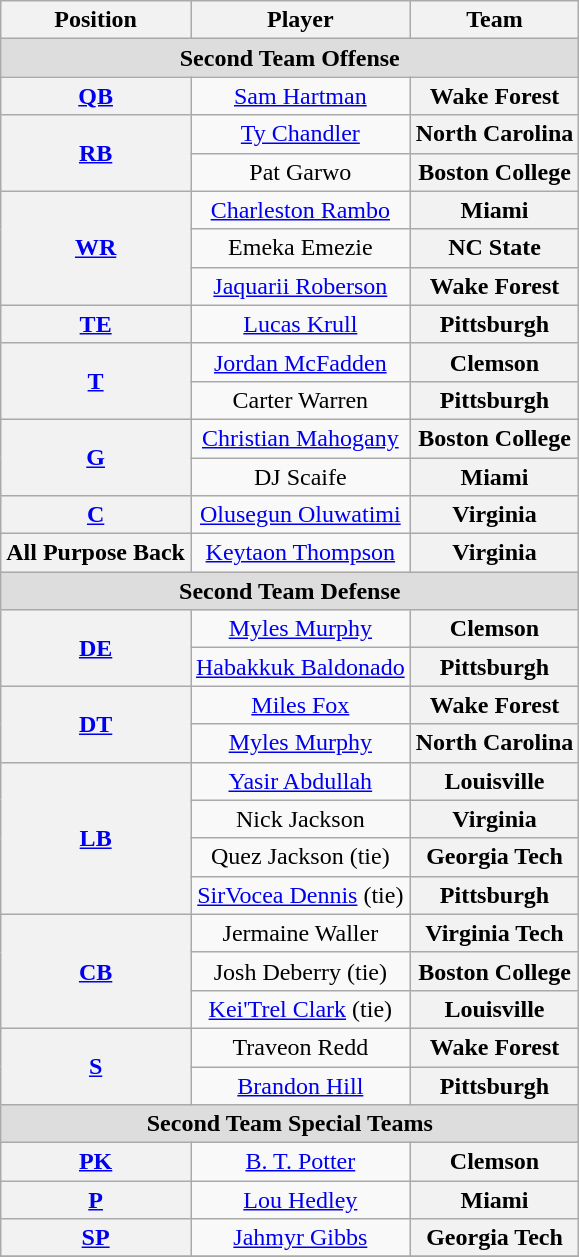<table class="wikitable">
<tr>
<th>Position</th>
<th>Player</th>
<th>Team</th>
</tr>
<tr>
<td colspan="4" style="text-align:center; background:#ddd;"><strong>Second Team Offense</strong></td>
</tr>
<tr style="text-align:center;">
<th rowspan="1"><a href='#'>QB</a></th>
<td><a href='#'>Sam Hartman</a></td>
<th style=>Wake Forest</th>
</tr>
<tr style="text-align:center;">
<th rowspan="2"><a href='#'>RB</a></th>
<td><a href='#'>Ty Chandler</a></td>
<th style=>North Carolina</th>
</tr>
<tr style="text-align:center;">
<td>Pat Garwo</td>
<th style=>Boston College</th>
</tr>
<tr style="text-align:center;">
<th rowspan="3"><a href='#'>WR</a></th>
<td><a href='#'>Charleston Rambo</a></td>
<th style=>Miami</th>
</tr>
<tr style="text-align:center;">
<td>Emeka Emezie</td>
<th style=>NC State</th>
</tr>
<tr style="text-align:center;">
<td><a href='#'>Jaquarii Roberson</a></td>
<th style=>Wake Forest</th>
</tr>
<tr style="text-align:center;">
<th rowspan="1"><a href='#'>TE</a></th>
<td><a href='#'>Lucas Krull</a></td>
<th style=>Pittsburgh</th>
</tr>
<tr style="text-align:center;">
<th rowspan="2"><a href='#'>T</a></th>
<td><a href='#'>Jordan McFadden</a></td>
<th style=>Clemson</th>
</tr>
<tr style="text-align:center;">
<td>Carter Warren</td>
<th style=>Pittsburgh</th>
</tr>
<tr style="text-align:center;">
<th rowspan="2"><a href='#'>G</a></th>
<td><a href='#'>Christian Mahogany</a></td>
<th style=>Boston College</th>
</tr>
<tr style="text-align:center;">
<td>DJ Scaife</td>
<th style=>Miami</th>
</tr>
<tr style="text-align:center;">
<th rowspan="1"><a href='#'>C</a></th>
<td><a href='#'>Olusegun Oluwatimi</a></td>
<th style=>Virginia</th>
</tr>
<tr style="text-align:center;">
<th rowspan="1">All Purpose Back</th>
<td><a href='#'>Keytaon Thompson</a></td>
<th style=>Virginia</th>
</tr>
<tr style="text-align:center;">
<td colspan="4" style="text-align:center; background:#ddd;"><strong>Second Team Defense</strong></td>
</tr>
<tr style="text-align:center;">
<th rowspan="2"><a href='#'>DE</a></th>
<td><a href='#'>Myles Murphy</a></td>
<th style=>Clemson</th>
</tr>
<tr style="text-align:center;">
<td><a href='#'>Habakkuk Baldonado</a></td>
<th style=>Pittsburgh</th>
</tr>
<tr style="text-align:center;">
<th rowspan="2"><a href='#'>DT</a></th>
<td><a href='#'>Miles Fox</a></td>
<th style=>Wake Forest</th>
</tr>
<tr style="text-align:center;">
<td><a href='#'>Myles Murphy</a></td>
<th style=>North Carolina</th>
</tr>
<tr style="text-align:center;">
<th rowspan="4"><a href='#'>LB</a></th>
<td><a href='#'>Yasir Abdullah</a></td>
<th style=>Louisville</th>
</tr>
<tr style="text-align:center;">
<td>Nick Jackson</td>
<th style=>Virginia</th>
</tr>
<tr style="text-align:center;">
<td>Quez Jackson (tie)</td>
<th style=>Georgia Tech</th>
</tr>
<tr style="text-align:center;">
<td><a href='#'>SirVocea Dennis</a> (tie)</td>
<th style=>Pittsburgh</th>
</tr>
<tr style="text-align:center;">
<th rowspan="3"><a href='#'>CB</a></th>
<td>Jermaine Waller</td>
<th style=>Virginia Tech</th>
</tr>
<tr style="text-align:center;">
<td>Josh Deberry (tie)</td>
<th style=>Boston College</th>
</tr>
<tr style="text-align:center;">
<td><a href='#'>Kei'Trel Clark</a> (tie)</td>
<th style=>Louisville</th>
</tr>
<tr style="text-align:center;">
<th rowspan="2"><a href='#'>S</a></th>
<td>Traveon Redd</td>
<th style=>Wake Forest</th>
</tr>
<tr style="text-align:center;">
<td><a href='#'>Brandon Hill</a></td>
<th style=>Pittsburgh</th>
</tr>
<tr>
<td colspan="4" style="text-align:center; background:#ddd;"><strong>Second Team Special Teams</strong></td>
</tr>
<tr style="text-align:center;">
<th rowspan="1"><a href='#'>PK</a></th>
<td><a href='#'>B. T. Potter</a></td>
<th style=>Clemson</th>
</tr>
<tr style="text-align:center;">
<th rowspan="1"><a href='#'>P</a></th>
<td><a href='#'>Lou Hedley</a></td>
<th style=>Miami</th>
</tr>
<tr style="text-align:center;">
<th rowspan="1"><a href='#'>SP</a></th>
<td><a href='#'>Jahmyr Gibbs</a></td>
<th style=>Georgia Tech</th>
</tr>
<tr>
</tr>
</table>
